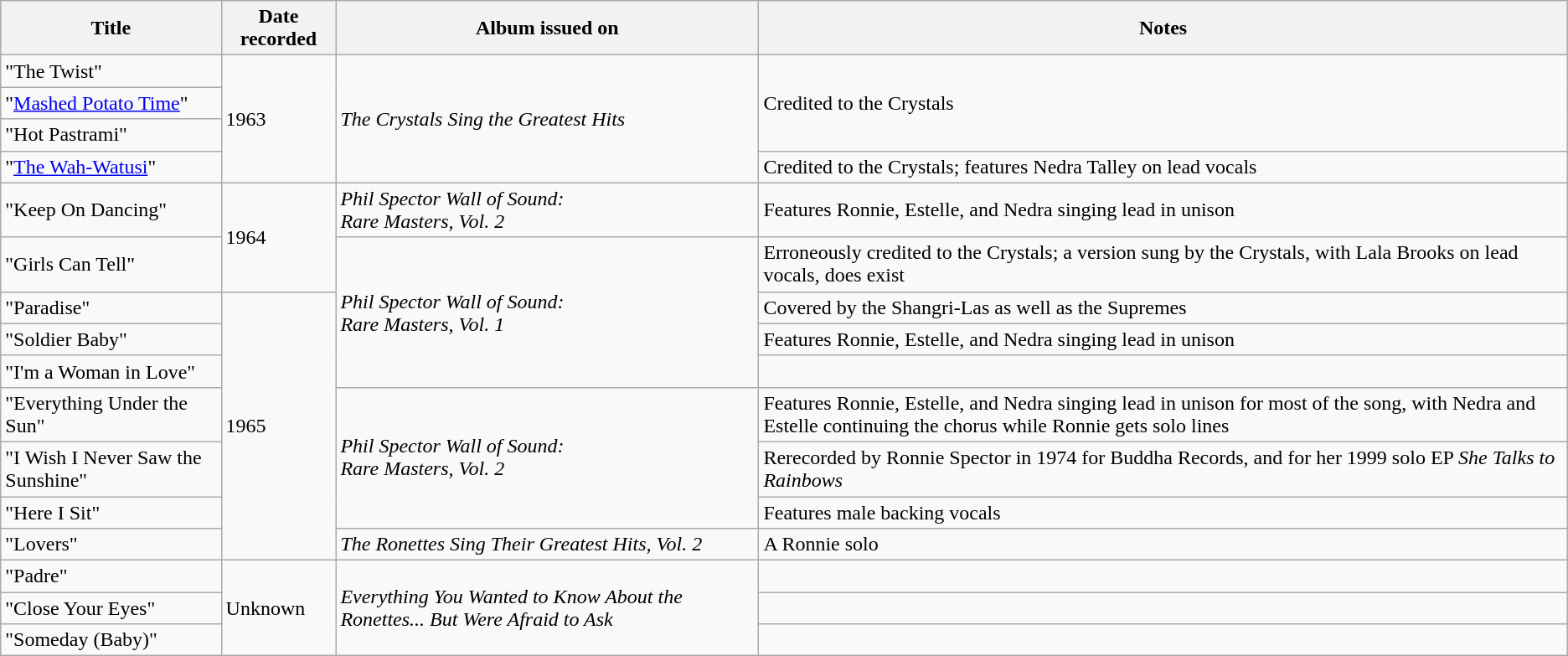<table class="wikitable">
<tr>
<th>Title</th>
<th>Date recorded</th>
<th>Album issued on</th>
<th>Notes</th>
</tr>
<tr>
<td>"The Twist"</td>
<td rowspan="4">1963</td>
<td rowspan="4"><em>The Crystals Sing the Greatest Hits</em></td>
<td rowspan="3">Credited to the Crystals</td>
</tr>
<tr>
<td>"<a href='#'>Mashed Potato Time</a>"</td>
</tr>
<tr>
<td>"Hot Pastrami"</td>
</tr>
<tr>
<td>"<a href='#'>The Wah-Watusi</a>"</td>
<td>Credited to the Crystals; features Nedra Talley on lead vocals</td>
</tr>
<tr>
<td>"Keep On Dancing"</td>
<td rowspan="2">1964</td>
<td><em>Phil Spector Wall of Sound:<br>Rare Masters, Vol. 2</em></td>
<td>Features Ronnie, Estelle, and Nedra singing lead in unison</td>
</tr>
<tr>
<td>"Girls Can Tell"</td>
<td rowspan="4"><em>Phil Spector Wall of Sound:<br>Rare Masters, Vol. 1</em></td>
<td>Erroneously credited to the Crystals; a version sung by the Crystals, with Lala Brooks on lead vocals, does exist</td>
</tr>
<tr>
<td>"Paradise"</td>
<td rowspan="7">1965</td>
<td>Covered by the Shangri-Las as well as the Supremes</td>
</tr>
<tr>
<td>"Soldier Baby"</td>
<td>Features Ronnie, Estelle, and Nedra singing lead in unison</td>
</tr>
<tr>
<td>"I'm a Woman in Love"</td>
<td></td>
</tr>
<tr>
<td>"Everything Under the Sun"</td>
<td rowspan="3"><em>Phil Spector Wall of Sound:<br>Rare Masters, Vol. 2</em></td>
<td>Features Ronnie, Estelle, and Nedra singing lead in unison for most of the song, with Nedra and Estelle continuing the chorus while Ronnie gets solo lines</td>
</tr>
<tr>
<td>"I Wish I Never Saw the Sunshine"</td>
<td>Rerecorded by Ronnie Spector in 1974 for Buddha Records, and for her 1999 solo EP <em>She Talks to Rainbows</em></td>
</tr>
<tr>
<td>"Here I Sit"</td>
<td>Features male backing vocals</td>
</tr>
<tr>
<td>"Lovers"</td>
<td><em>The Ronettes Sing Their Greatest Hits, Vol. 2</em></td>
<td>A Ronnie solo</td>
</tr>
<tr>
<td>"Padre"</td>
<td rowspan="3">Unknown</td>
<td rowspan="3"><em>Everything You Wanted to Know About the Ronettes... But Were Afraid to Ask</em></td>
<td></td>
</tr>
<tr>
<td>"Close Your Eyes"</td>
<td></td>
</tr>
<tr>
<td>"Someday (Baby)"</td>
<td></td>
</tr>
</table>
